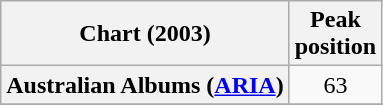<table class="wikitable sortable plainrowheaders">
<tr>
<th>Chart (2003)</th>
<th>Peak<br>position</th>
</tr>
<tr>
<th scope="row">Australian Albums (<a href='#'>ARIA</a>)</th>
<td align="center">63</td>
</tr>
<tr>
</tr>
<tr>
</tr>
<tr>
</tr>
</table>
